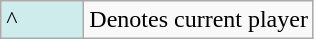<table class="wikitable">
<tr>
<td style="background:#cfecec; width:3em;">^</td>
<td>Denotes current player</td>
</tr>
</table>
